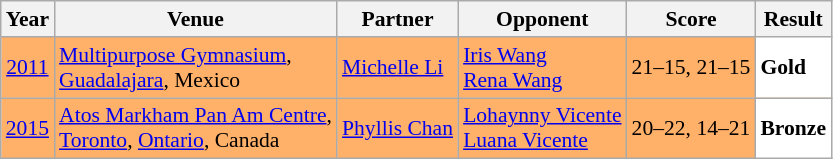<table class="sortable wikitable" style="font-size: 90%;">
<tr>
<th>Year</th>
<th>Venue</th>
<th>Partner</th>
<th>Opponent</th>
<th>Score</th>
<th>Result</th>
</tr>
<tr style="background:#FFB069">
<td align="center"><a href='#'>2011</a></td>
<td align="left"><a href='#'>Multipurpose Gymnasium</a>,<br><a href='#'>Guadalajara</a>, Mexico</td>
<td align="left"> <a href='#'>Michelle Li</a></td>
<td align="left"> <a href='#'>Iris Wang</a><br> <a href='#'>Rena Wang</a></td>
<td align="left">21–15, 21–15</td>
<td style="text-align:left; background:white"> <strong>Gold</strong></td>
</tr>
<tr style="background:#FFB069">
<td align="center"><a href='#'>2015</a></td>
<td align="left"><a href='#'>Atos Markham Pan Am Centre</a>,<br><a href='#'>Toronto</a>, <a href='#'>Ontario</a>, Canada</td>
<td align="left"> <a href='#'>Phyllis Chan</a></td>
<td align="left"> <a href='#'>Lohaynny Vicente</a><br> <a href='#'>Luana Vicente</a></td>
<td align="left">20–22, 14–21</td>
<td style="text-align:left; background:white"> <strong>Bronze</strong></td>
</tr>
</table>
